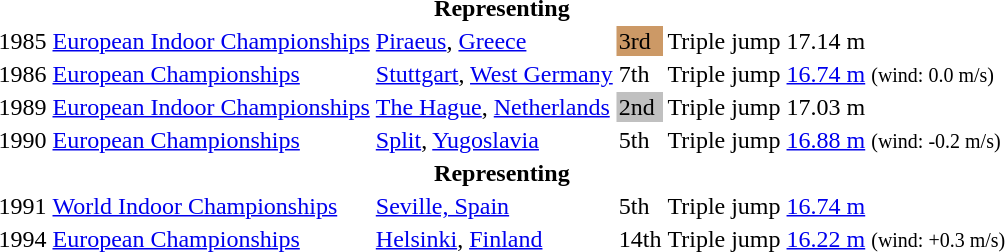<table>
<tr>
<th colspan="6">Representing </th>
</tr>
<tr>
<td>1985</td>
<td><a href='#'>European Indoor Championships</a></td>
<td><a href='#'>Piraeus</a>, <a href='#'>Greece</a></td>
<td bgcolor="cc9966">3rd</td>
<td>Triple jump</td>
<td>17.14 m</td>
</tr>
<tr>
<td>1986</td>
<td><a href='#'>European Championships</a></td>
<td><a href='#'>Stuttgart</a>, <a href='#'>West Germany</a></td>
<td>7th</td>
<td>Triple jump</td>
<td><a href='#'>16.74 m</a> <small>(wind: 0.0 m/s)</small></td>
</tr>
<tr>
<td>1989</td>
<td><a href='#'>European Indoor Championships</a></td>
<td><a href='#'>The Hague</a>, <a href='#'>Netherlands</a></td>
<td bgcolor="silver">2nd</td>
<td>Triple jump</td>
<td>17.03 m</td>
</tr>
<tr>
<td>1990</td>
<td><a href='#'>European Championships</a></td>
<td><a href='#'>Split</a>, <a href='#'>Yugoslavia</a></td>
<td>5th</td>
<td>Triple jump</td>
<td><a href='#'>16.88 m</a> <small>(wind: -0.2 m/s)</small></td>
</tr>
<tr>
<th colspan="6">Representing </th>
</tr>
<tr>
<td>1991</td>
<td><a href='#'>World Indoor Championships</a></td>
<td><a href='#'>Seville, Spain</a></td>
<td>5th</td>
<td>Triple jump</td>
<td><a href='#'>16.74 m</a></td>
</tr>
<tr>
<td>1994</td>
<td><a href='#'>European Championships</a></td>
<td><a href='#'>Helsinki</a>, <a href='#'>Finland</a></td>
<td>14th</td>
<td>Triple jump</td>
<td><a href='#'>16.22 m</a> <small>(wind: +0.3 m/s)</small></td>
</tr>
</table>
